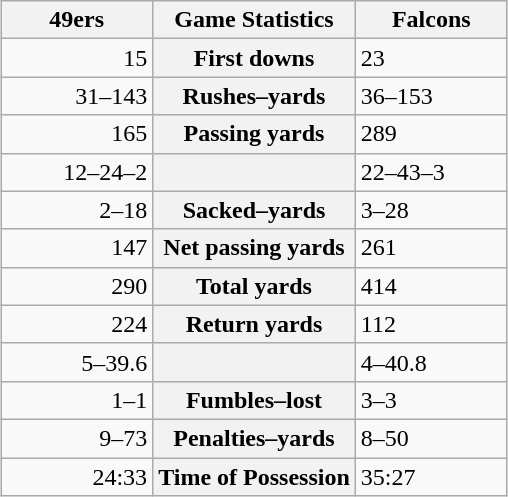<table class="wikitable" style="margin: 1em auto 1em auto">
<tr>
<th style="width:30%;">49ers</th>
<th style="width:40%;">Game Statistics</th>
<th style="width:30%;">Falcons</th>
</tr>
<tr>
<td style="text-align:right;">15</td>
<th>First downs</th>
<td>23</td>
</tr>
<tr>
<td style="text-align:right;">31–143</td>
<th>Rushes–yards</th>
<td>36–153</td>
</tr>
<tr>
<td style="text-align:right;">165</td>
<th>Passing yards</th>
<td>289</td>
</tr>
<tr>
<td style="text-align:right;">12–24–2</td>
<th></th>
<td>22–43–3</td>
</tr>
<tr>
<td style="text-align:right;">2–18</td>
<th>Sacked–yards</th>
<td>3–28</td>
</tr>
<tr>
<td style="text-align:right;">147</td>
<th>Net passing yards</th>
<td>261</td>
</tr>
<tr>
<td style="text-align:right;">290</td>
<th>Total yards</th>
<td>414</td>
</tr>
<tr>
<td style="text-align:right;">224</td>
<th>Return yards</th>
<td>112</td>
</tr>
<tr>
<td style="text-align:right;">5–39.6</td>
<th></th>
<td>4–40.8</td>
</tr>
<tr>
<td style="text-align:right;">1–1</td>
<th>Fumbles–lost</th>
<td>3–3</td>
</tr>
<tr>
<td style="text-align:right;">9–73</td>
<th>Penalties–yards</th>
<td>8–50</td>
</tr>
<tr>
<td style="text-align:right;">24:33</td>
<th>Time of Possession</th>
<td>35:27</td>
</tr>
</table>
